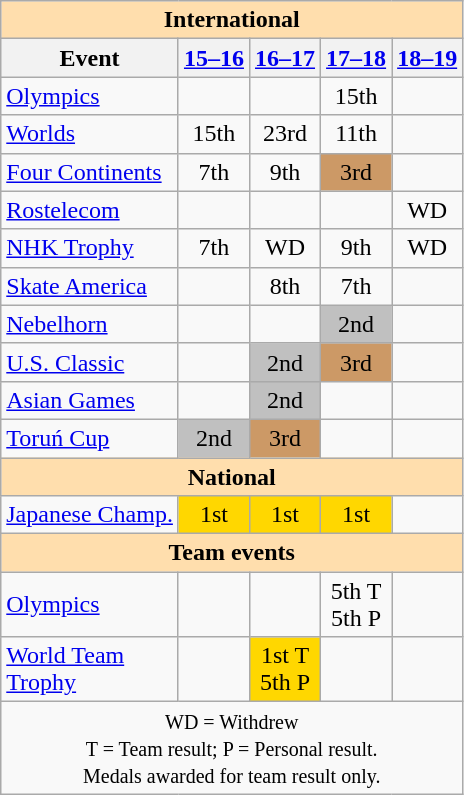<table class="wikitable" style="text-align:center">
<tr>
<th colspan="5" style="background:#ffdead; text-align:center;">International</th>
</tr>
<tr>
<th>Event</th>
<th><a href='#'>15–16</a></th>
<th><a href='#'>16–17</a></th>
<th><a href='#'>17–18</a></th>
<th><a href='#'>18–19</a></th>
</tr>
<tr>
<td align=left><a href='#'>Olympics</a></td>
<td></td>
<td></td>
<td>15th</td>
<td></td>
</tr>
<tr>
<td align=left><a href='#'>Worlds</a></td>
<td>15th</td>
<td>23rd</td>
<td>11th</td>
<td></td>
</tr>
<tr>
<td align=left><a href='#'>Four Continents</a></td>
<td>7th</td>
<td>9th</td>
<td bgcolor=cc9966>3rd</td>
<td></td>
</tr>
<tr>
<td align=left> <a href='#'>Rostelecom</a></td>
<td></td>
<td></td>
<td></td>
<td>WD</td>
</tr>
<tr>
<td align=left> <a href='#'>NHK Trophy</a></td>
<td>7th</td>
<td>WD</td>
<td>9th</td>
<td>WD</td>
</tr>
<tr>
<td align=left> <a href='#'>Skate America</a></td>
<td></td>
<td>8th</td>
<td>7th</td>
<td></td>
</tr>
<tr>
<td align=left> <a href='#'>Nebelhorn</a></td>
<td></td>
<td></td>
<td bgcolor=silver>2nd</td>
<td></td>
</tr>
<tr>
<td align=left> <a href='#'>U.S. Classic</a></td>
<td></td>
<td bgcolor=silver>2nd</td>
<td bgcolor=cc9966>3rd</td>
<td></td>
</tr>
<tr>
<td align=left><a href='#'>Asian Games</a></td>
<td></td>
<td bgcolor=silver>2nd</td>
<td></td>
<td></td>
</tr>
<tr>
<td align=left><a href='#'>Toruń Cup</a></td>
<td bgcolor=silver>2nd</td>
<td bgcolor=cc9966>3rd</td>
<td></td>
<td></td>
</tr>
<tr>
<th colspan="5" style="background:#ffdead; text-align:center;">National</th>
</tr>
<tr>
<td align=left><a href='#'>Japanese Champ.</a></td>
<td bgcolor=gold>1st</td>
<td bgcolor=gold>1st</td>
<td bgcolor=gold>1st</td>
<td></td>
</tr>
<tr>
<th colspan="5" style="background:#ffdead; text-align:center;">Team events</th>
</tr>
<tr>
<td align=left><a href='#'>Olympics</a></td>
<td></td>
<td></td>
<td>5th T <br> 5th P</td>
<td></td>
</tr>
<tr>
<td align=left><a href='#'>World Team <br>Trophy</a></td>
<td></td>
<td bgcolor=gold>1st T <br> 5th P</td>
<td></td>
<td></td>
</tr>
<tr>
<td colspan="5" style="text-align:center;"><small>WD = Withdrew <br> T = Team result; P = Personal result. <br> Medals awarded for team result only.</small></td>
</tr>
</table>
